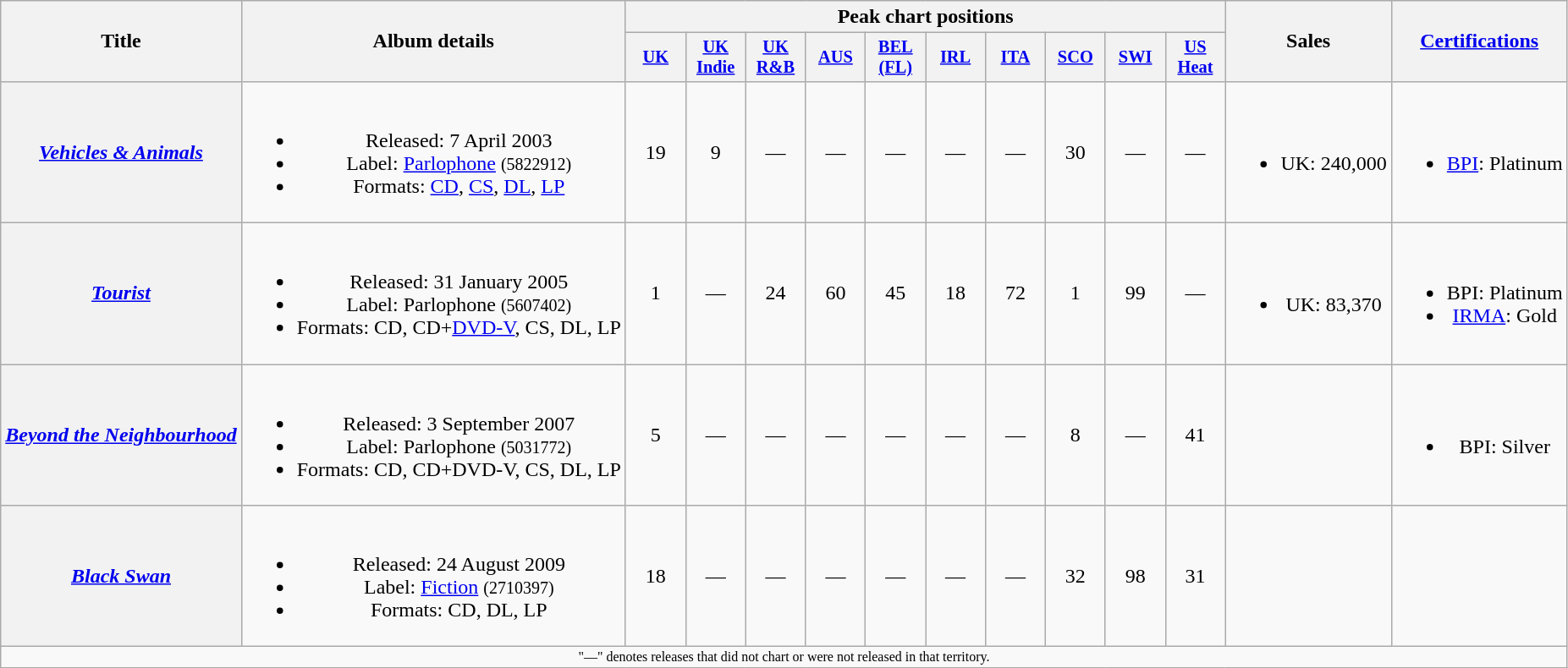<table class="wikitable plainrowheaders" style="text-align:center;">
<tr>
<th scope="col" rowspan="2">Title</th>
<th scope="col" rowspan="2">Album details</th>
<th scope="col" colspan="10">Peak chart positions</th>
<th scope="col" rowspan="2">Sales</th>
<th scope="col" rowspan="2"><a href='#'>Certifications</a></th>
</tr>
<tr>
<th style="width:3em;font-size:85%;"><a href='#'>UK</a><br></th>
<th style="width:3em;font-size:85%;"><a href='#'>UK<br>Indie</a><br></th>
<th style="width:3em;font-size:85%;"><a href='#'>UK<br>R&B</a><br></th>
<th style="width:3em;font-size:85%;"><a href='#'>AUS</a><br></th>
<th style="width:3em;font-size:85%;"><a href='#'>BEL<br>(FL)</a><br></th>
<th style="width:3em;font-size:85%;"><a href='#'>IRL</a><br></th>
<th style="width:3em;font-size:85%;"><a href='#'>ITA</a><br></th>
<th style="width:3em;font-size:85%;"><a href='#'>SCO</a><br></th>
<th style="width:3em;font-size:85%;"><a href='#'>SWI</a><br></th>
<th style="width:3em;font-size:85%;"><a href='#'>US<br>Heat</a><br></th>
</tr>
<tr>
<th scope="row"><em><a href='#'>Vehicles & Animals</a></em></th>
<td><br><ul><li>Released: 7 April 2003</li><li>Label: <a href='#'>Parlophone</a> <small>(5822912)</small></li><li>Formats: <a href='#'>CD</a>, <a href='#'>CS</a>, <a href='#'>DL</a>, <a href='#'>LP</a></li></ul></td>
<td>19</td>
<td>9</td>
<td>—</td>
<td>—</td>
<td>—</td>
<td>—</td>
<td>—</td>
<td>30</td>
<td>—</td>
<td>—</td>
<td><br><ul><li>UK: 240,000</li></ul></td>
<td><br><ul><li><a href='#'>BPI</a>: Platinum</li></ul></td>
</tr>
<tr>
<th scope="row"><em><a href='#'>Tourist</a></em></th>
<td><br><ul><li>Released: 31 January 2005</li><li>Label: Parlophone <small>(5607402)</small></li><li>Formats: CD, CD+<a href='#'>DVD-V</a>, CS, DL, LP</li></ul></td>
<td>1</td>
<td>—</td>
<td>24</td>
<td>60</td>
<td>45</td>
<td>18</td>
<td>72</td>
<td>1</td>
<td>99</td>
<td>—</td>
<td><br><ul><li>UK: 83,370</li></ul></td>
<td><br><ul><li>BPI: Platinum</li><li><a href='#'>IRMA</a>: Gold</li></ul></td>
</tr>
<tr>
<th scope="row"><em><a href='#'>Beyond the Neighbourhood</a></em></th>
<td><br><ul><li>Released: 3 September 2007</li><li>Label: Parlophone <small>(5031772)</small></li><li>Formats: CD, CD+DVD-V, CS, DL, LP</li></ul></td>
<td>5</td>
<td>—</td>
<td>—</td>
<td>—</td>
<td>—</td>
<td>—</td>
<td>—</td>
<td>8</td>
<td>—</td>
<td>41</td>
<td></td>
<td><br><ul><li>BPI: Silver</li></ul></td>
</tr>
<tr>
<th scope="row"><em><a href='#'>Black Swan</a></em></th>
<td><br><ul><li>Released: 24 August 2009</li><li>Label: <a href='#'>Fiction</a> <small>(2710397)</small></li><li>Formats: CD, DL, LP</li></ul></td>
<td>18</td>
<td>—</td>
<td>—</td>
<td>—</td>
<td>—</td>
<td>—</td>
<td>—</td>
<td>32</td>
<td>98</td>
<td>31</td>
<td></td>
<td></td>
</tr>
<tr>
<td align="center" colspan="17" style="font-size: 8pt">"—" denotes releases that did not chart or were not released in that territory.</td>
</tr>
</table>
